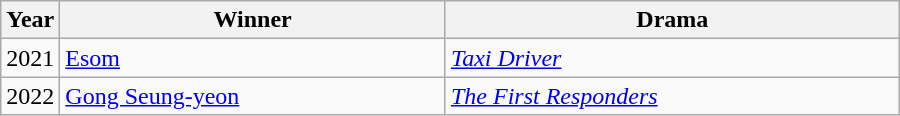<table class="wikitable" style="width:600px">
<tr>
<th width=10>Year</th>
<th>Winner</th>
<th>Drama</th>
</tr>
<tr>
<td>2021</td>
<td><a href='#'>Esom</a></td>
<td><em><a href='#'>Taxi Driver</a></em></td>
</tr>
<tr>
<td>2022</td>
<td><a href='#'>Gong Seung-yeon</a></td>
<td><em><a href='#'>The First Responders</a></em></td>
</tr>
</table>
